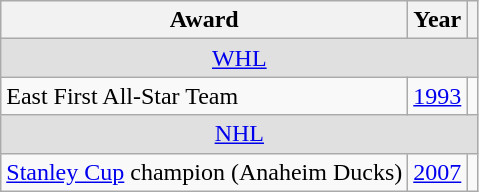<table class="wikitable">
<tr>
<th>Award</th>
<th>Year</th>
<th></th>
</tr>
<tr ALIGN="center" bgcolor="#e0e0e0">
<td colspan="3"><a href='#'>WHL</a></td>
</tr>
<tr>
<td>East First All-Star Team</td>
<td><a href='#'>1993</a></td>
<td></td>
</tr>
<tr ALIGN="center" bgcolor="#e0e0e0">
<td colspan="3"><a href='#'>NHL</a></td>
</tr>
<tr>
<td><a href='#'>Stanley Cup</a> champion (Anaheim Ducks)</td>
<td><a href='#'>2007</a></td>
<td></td>
</tr>
</table>
